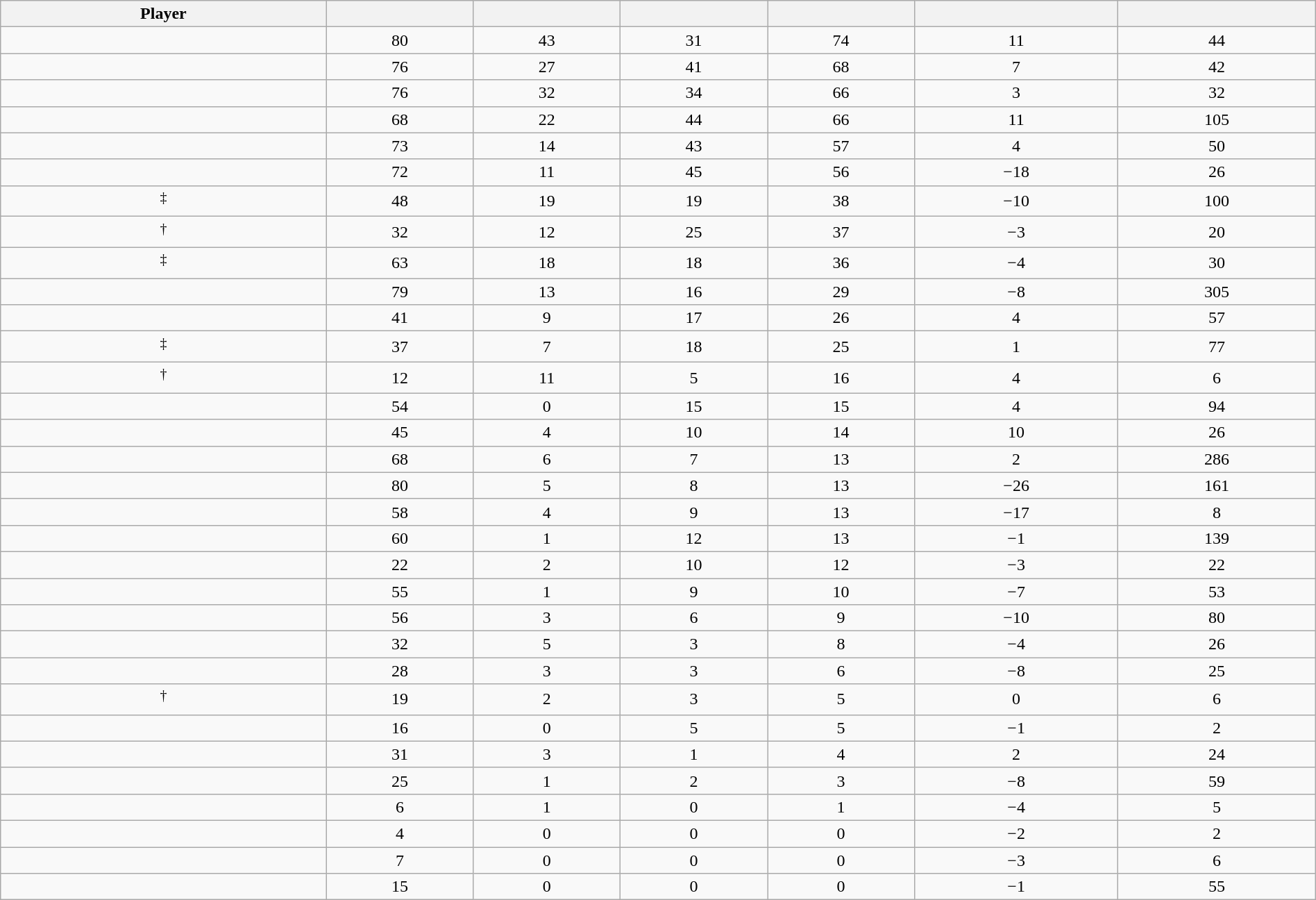<table class="wikitable sortable" style="width:100%;">
<tr align=center>
<th>Player</th>
<th></th>
<th></th>
<th></th>
<th></th>
<th data-sort-type="number"></th>
<th></th>
</tr>
<tr align=center>
<td></td>
<td>80</td>
<td>43</td>
<td>31</td>
<td>74</td>
<td>11</td>
<td>44</td>
</tr>
<tr align=center>
<td></td>
<td>76</td>
<td>27</td>
<td>41</td>
<td>68</td>
<td>7</td>
<td>42</td>
</tr>
<tr align=center>
<td></td>
<td>76</td>
<td>32</td>
<td>34</td>
<td>66</td>
<td>3</td>
<td>32</td>
</tr>
<tr align=center>
<td></td>
<td>68</td>
<td>22</td>
<td>44</td>
<td>66</td>
<td>11</td>
<td>105</td>
</tr>
<tr align=center>
<td></td>
<td>73</td>
<td>14</td>
<td>43</td>
<td>57</td>
<td>4</td>
<td>50</td>
</tr>
<tr align=center>
<td></td>
<td>72</td>
<td>11</td>
<td>45</td>
<td>56</td>
<td>−18</td>
<td>26</td>
</tr>
<tr align=center>
<td><sup>‡</sup></td>
<td>48</td>
<td>19</td>
<td>19</td>
<td>38</td>
<td>−10</td>
<td>100</td>
</tr>
<tr align=center>
<td><sup>†</sup></td>
<td>32</td>
<td>12</td>
<td>25</td>
<td>37</td>
<td>−3</td>
<td>20</td>
</tr>
<tr align=center>
<td><sup>‡</sup></td>
<td>63</td>
<td>18</td>
<td>18</td>
<td>36</td>
<td>−4</td>
<td>30</td>
</tr>
<tr align=center>
<td></td>
<td>79</td>
<td>13</td>
<td>16</td>
<td>29</td>
<td>−8</td>
<td>305</td>
</tr>
<tr align=center>
<td></td>
<td>41</td>
<td>9</td>
<td>17</td>
<td>26</td>
<td>4</td>
<td>57</td>
</tr>
<tr align=center>
<td><sup>‡</sup></td>
<td>37</td>
<td>7</td>
<td>18</td>
<td>25</td>
<td>1</td>
<td>77</td>
</tr>
<tr align=center>
<td><sup>†</sup></td>
<td>12</td>
<td>11</td>
<td>5</td>
<td>16</td>
<td>4</td>
<td>6</td>
</tr>
<tr align=center>
<td></td>
<td>54</td>
<td>0</td>
<td>15</td>
<td>15</td>
<td>4</td>
<td>94</td>
</tr>
<tr align=center>
<td></td>
<td>45</td>
<td>4</td>
<td>10</td>
<td>14</td>
<td>10</td>
<td>26</td>
</tr>
<tr align=center>
<td></td>
<td>68</td>
<td>6</td>
<td>7</td>
<td>13</td>
<td>2</td>
<td>286</td>
</tr>
<tr align=center>
<td></td>
<td>80</td>
<td>5</td>
<td>8</td>
<td>13</td>
<td>−26</td>
<td>161</td>
</tr>
<tr align=center>
<td></td>
<td>58</td>
<td>4</td>
<td>9</td>
<td>13</td>
<td>−17</td>
<td>8</td>
</tr>
<tr align=center>
<td></td>
<td>60</td>
<td>1</td>
<td>12</td>
<td>13</td>
<td>−1</td>
<td>139</td>
</tr>
<tr align=center>
<td></td>
<td>22</td>
<td>2</td>
<td>10</td>
<td>12</td>
<td>−3</td>
<td>22</td>
</tr>
<tr align=center>
<td></td>
<td>55</td>
<td>1</td>
<td>9</td>
<td>10</td>
<td>−7</td>
<td>53</td>
</tr>
<tr align=center>
<td></td>
<td>56</td>
<td>3</td>
<td>6</td>
<td>9</td>
<td>−10</td>
<td>80</td>
</tr>
<tr align=center>
<td></td>
<td>32</td>
<td>5</td>
<td>3</td>
<td>8</td>
<td>−4</td>
<td>26</td>
</tr>
<tr align=center>
<td></td>
<td>28</td>
<td>3</td>
<td>3</td>
<td>6</td>
<td>−8</td>
<td>25</td>
</tr>
<tr align=center>
<td><sup>†</sup></td>
<td>19</td>
<td>2</td>
<td>3</td>
<td>5</td>
<td>0</td>
<td>6</td>
</tr>
<tr align=center>
<td></td>
<td>16</td>
<td>0</td>
<td>5</td>
<td>5</td>
<td>−1</td>
<td>2</td>
</tr>
<tr align=center>
<td></td>
<td>31</td>
<td>3</td>
<td>1</td>
<td>4</td>
<td>2</td>
<td>24</td>
</tr>
<tr align=center>
<td></td>
<td>25</td>
<td>1</td>
<td>2</td>
<td>3</td>
<td>−8</td>
<td>59</td>
</tr>
<tr align=center>
<td></td>
<td>6</td>
<td>1</td>
<td>0</td>
<td>1</td>
<td>−4</td>
<td>5</td>
</tr>
<tr align=center>
<td></td>
<td>4</td>
<td>0</td>
<td>0</td>
<td>0</td>
<td>−2</td>
<td>2</td>
</tr>
<tr align=center>
<td></td>
<td>7</td>
<td>0</td>
<td>0</td>
<td>0</td>
<td>−3</td>
<td>6</td>
</tr>
<tr align=center>
<td></td>
<td>15</td>
<td>0</td>
<td>0</td>
<td>0</td>
<td>−1</td>
<td>55</td>
</tr>
</table>
